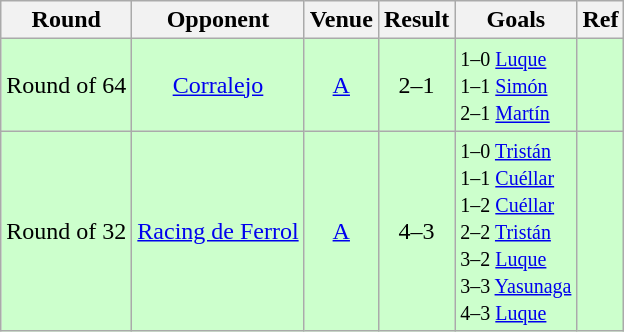<table class="wikitable" style="font-size:100%; text-align:center">
<tr>
<th>Round</th>
<th>Opponent</th>
<th>Venue</th>
<th>Result</th>
<th>Goals</th>
<th>Ref</th>
</tr>
<tr bgcolor= CCFFCC>
<td>Round of 64</td>
<td><a href='#'>Corralejo</a></td>
<td><a href='#'>A</a></td>
<td>2–1</td>
<td align="left"><small>1–0  <a href='#'>Luque</a><br>1–1  <a href='#'>Simón</a><br>2–1  <a href='#'>Martín</a></small></td>
<td></td>
</tr>
<tr bgcolor= CCFFCC>
<td>Round of 32</td>
<td><a href='#'>Racing de Ferrol</a></td>
<td><a href='#'>A</a></td>
<td>4–3</td>
<td align="left"><small>1–0  <a href='#'>Tristán</a><br>1–1  <a href='#'>Cuéllar</a><br>1–2  <a href='#'>Cuéllar</a><br>2–2  <a href='#'>Tristán</a><br>3–2  <a href='#'>Luque</a><br>3–3  <a href='#'>Yasunaga</a><br>4–3  <a href='#'>Luque</a></small></td>
<td></td>
</tr>
</table>
